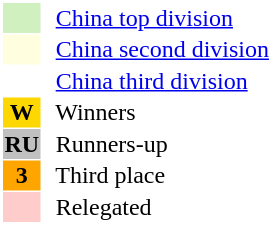<table style="border: 1px solid #ffffff; background-color: #ffffff" cellspacing="1" cellpadding="1">
<tr>
<td bgcolor="#D0F0C0" width="20"></td>
<td bgcolor="#ffffff" align="left">  <a href='#'>China top division</a></td>
</tr>
<tr>
<td bgcolor="#FFFFE0" width="20"></td>
<td bgcolor="#ffffff" align="left">  <a href='#'>China second division</a></td>
</tr>
<tr>
<th bgcolor="#ffffff" width="20"></th>
<td bgcolor="#ffffff" align="left">  <a href='#'>China third division</a></td>
</tr>
<tr>
<th bgcolor="#FFD700" width="20">W</th>
<td bgcolor="#ffffff" align="left">  Winners</td>
</tr>
<tr>
<th bgcolor="#C0C0C0" width="20">RU</th>
<td bgcolor="#ffffff" align="left">  Runners-up</td>
</tr>
<tr>
<th bgcolor="#FFA500" width="20">3</th>
<td bgcolor="#ffffff" align="left">  Third place</td>
</tr>
<tr>
<th bgcolor="#ffcccc" width="20"></th>
<td bgcolor="#ffffff" align="left">  Relegated</td>
</tr>
</table>
